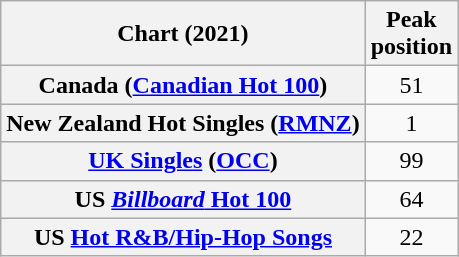<table class="wikitable sortable plainrowheaders" style="text-align:center">
<tr>
<th scope="col">Chart (2021)</th>
<th scope="col">Peak<br> position</th>
</tr>
<tr>
<th scope="row">Canada (<a href='#'>Canadian Hot 100</a>)</th>
<td>51</td>
</tr>
<tr>
<th scope="row">New Zealand Hot Singles (<a href='#'>RMNZ</a>)</th>
<td>1</td>
</tr>
<tr>
<th scope="row"><a href='#'>UK Singles</a> (<a href='#'>OCC</a>)</th>
<td>99</td>
</tr>
<tr>
<th scope="row">US <a href='#'><em>Billboard</em> Hot 100</a></th>
<td>64</td>
</tr>
<tr>
<th scope="row">US <a href='#'>Hot R&B/Hip-Hop Songs</a></th>
<td>22</td>
</tr>
</table>
